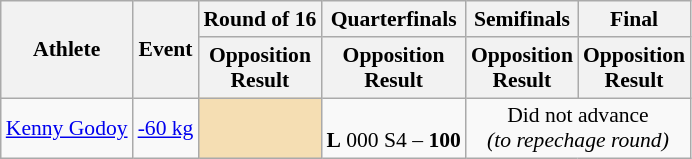<table class="wikitable" style="font-size:90%">
<tr>
<th rowspan="2">Athlete</th>
<th rowspan="2">Event</th>
<th>Round of 16</th>
<th>Quarterfinals</th>
<th>Semifinals</th>
<th>Final</th>
</tr>
<tr>
<th>Opposition<br>Result</th>
<th>Opposition<br>Result</th>
<th>Opposition<br>Result</th>
<th>Opposition<br>Result</th>
</tr>
<tr>
<td><a href='#'>Kenny Godoy</a></td>
<td><a href='#'>-60 kg</a></td>
<td align="center" bgcolor=wheat></td>
<td align=center><br><strong>L</strong> 000 S4 – <strong>100</strong></td>
<td align=center colspan="5">Did not advance<br><em>(to repechage round)</em></td>
</tr>
</table>
